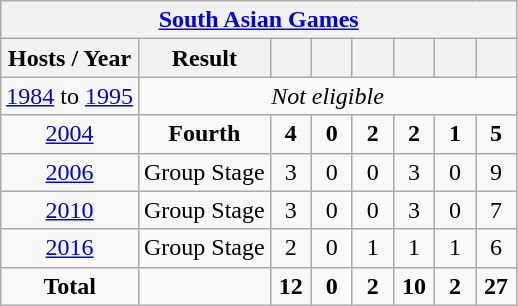<table class="wikitable" style="text-align: center;">
<tr>
<th colspan=9><a href='#'>South Asian Games</a></th>
</tr>
<tr>
<th>Hosts / Year</th>
<th>Result</th>
<th width=20></th>
<th width=20></th>
<th width=20></th>
<th width=20></th>
<th width=20></th>
<th width=20></th>
</tr>
<tr>
<td> <a href='#'>1984</a> to  <a href='#'>1995</a></td>
<td textalign="centre"; colspan="7"><em>Not eligible</em></td>
</tr>
<tr>
<td> <a href='#'>2004</a></td>
<td><strong>Fourth</strong></td>
<td><strong>4</strong></td>
<td><strong>0</strong></td>
<td><strong>2</strong></td>
<td><strong>2</strong></td>
<td><strong>1</strong></td>
<td><strong>5</strong></td>
</tr>
<tr>
<td> <a href='#'>2006</a></td>
<td>Group Stage</td>
<td>3</td>
<td>0</td>
<td>0</td>
<td>3</td>
<td>0</td>
<td>9</td>
</tr>
<tr>
<td> <a href='#'>2010</a></td>
<td>Group Stage</td>
<td>3</td>
<td>0</td>
<td>0</td>
<td>3</td>
<td>0</td>
<td>7</td>
</tr>
<tr>
<td> <a href='#'>2016</a></td>
<td>Group Stage</td>
<td>2</td>
<td>0</td>
<td>1</td>
<td>1</td>
<td>1</td>
<td>6</td>
</tr>
<tr>
<td><strong>Total</strong></td>
<td></td>
<td><strong>12</strong></td>
<td><strong>0</strong></td>
<td><strong>2</strong></td>
<td><strong>10</strong></td>
<td><strong>2</strong></td>
<td><strong>27</strong></td>
</tr>
</table>
